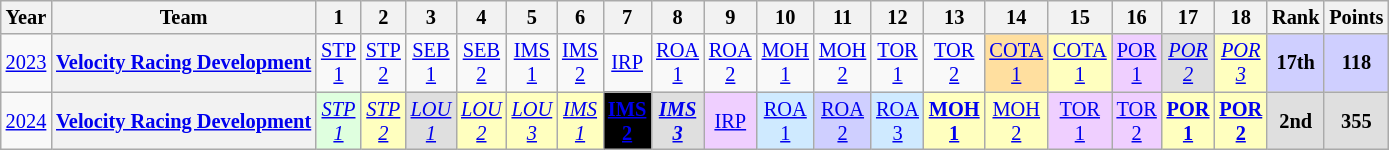<table class="wikitable" style="text-align:center; font-size:85%">
<tr>
<th>Year</th>
<th>Team</th>
<th>1</th>
<th>2</th>
<th>3</th>
<th>4</th>
<th>5</th>
<th>6</th>
<th>7</th>
<th>8</th>
<th>9</th>
<th>10</th>
<th>11</th>
<th>12</th>
<th>13</th>
<th>14</th>
<th>15</th>
<th>16</th>
<th>17</th>
<th>18</th>
<th>Rank</th>
<th>Points</th>
</tr>
<tr>
<td><a href='#'>2023</a></td>
<th nowrap><a href='#'>Velocity Racing Development</a></th>
<td><a href='#'>STP<br>1</a><br></td>
<td><a href='#'>STP<br>2</a><br></td>
<td><a href='#'>SEB<br>1</a><br></td>
<td><a href='#'>SEB<br>2</a><br></td>
<td><a href='#'>IMS<br>1</a><br></td>
<td><a href='#'>IMS<br>2</a><br></td>
<td><a href='#'>IRP</a><br></td>
<td><a href='#'>ROA<br>1</a><br></td>
<td><a href='#'>ROA<br>2</a><br></td>
<td><a href='#'>MOH<br>1</a><br></td>
<td><a href='#'>MOH<br>2</a><br></td>
<td><a href='#'>TOR<br>1</a><br></td>
<td><a href='#'>TOR<br>2</a><br></td>
<td style="background:#FFDF9F;"><a href='#'>COTA<br>1</a><br></td>
<td style="background:#FFFFBF;"><a href='#'>COTA<br>1</a><br></td>
<td style="background:#EFCFFF;"><a href='#'>POR<br>1</a><br></td>
<td style="background:#DFDFDF;"><em><a href='#'>POR<br>2</a></em><br></td>
<td style="background:#FFFFBF;"><em><a href='#'>POR<br>3</a></em><br></td>
<th style="background:#CFCFFF;">17th</th>
<th style="background:#CFCFFF;">118</th>
</tr>
<tr>
<td><a href='#'>2024</a></td>
<th nowrap><a href='#'>Velocity Racing Development</a></th>
<td style="background:#DFFFDF;"><em><a href='#'>STP<br>1</a></em><br></td>
<td style="background:#FFFFBF;"><em><a href='#'>STP<br>2</a></em><br></td>
<td style="background:#DFDFDF;"><em><a href='#'>LOU<br>1</a></em><br></td>
<td style="background:#FFFFBF;"><em><a href='#'>LOU<br>2</a></em><br></td>
<td style="background:#FFFFBF;"><em><a href='#'>LOU<br>3</a></em><br></td>
<td style="background:#FFFFBF;"><em><a href='#'>IMS<br>1</a></em><br></td>
<td style="background:#000000; color:white;"><strong><a href='#'><span>IMS<br>2</span></a></strong><br></td>
<td style="background:#DFDFDF;"><strong><em><a href='#'>IMS<br>3</a></em></strong><br></td>
<td style="background:#EFCFFF;"><a href='#'>IRP</a><br></td>
<td style="background:#CFEAFF;"><a href='#'>ROA<br>1</a><br></td>
<td style="background:#CFCFFF;"><a href='#'>ROA<br>2</a><br></td>
<td style="background:#CFEAFF;"><a href='#'>ROA<br>3</a><br></td>
<td style="background:#FFFFBF;"><strong><a href='#'>MOH<br>1</a></strong><br></td>
<td style="background:#FFFFBF;"><a href='#'>MOH<br>2</a><br></td>
<td style="background:#EFCFFF;"><a href='#'>TOR<br>1</a><br></td>
<td style="background:#EFCFFF;"><a href='#'>TOR<br>2</a><br></td>
<td style="background:#FFFFBF;"><strong><a href='#'>POR<br>1</a></strong><br></td>
<td style="background:#FFFFBF;"><strong><a href='#'>POR<br>2</a></strong><br></td>
<th style="background:#DFDFDF;">2nd</th>
<th style="background:#DFDFDF;">355</th>
</tr>
</table>
